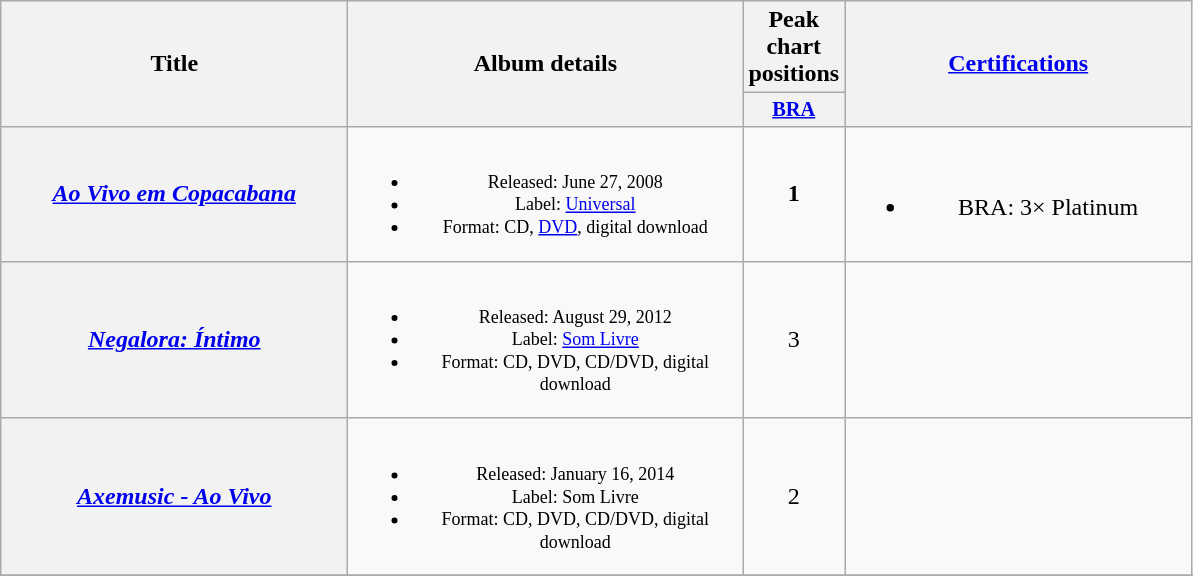<table class="wikitable plainrowheaders" style="text-align:center;" border="1">
<tr>
<th scope="col" rowspan="2" style="width:14em;">Title</th>
<th scope="col" rowspan="2" style="width:16em;">Album details</th>
<th scope="col" colspan="1">Peak chart positions</th>
<th scope="col" rowspan="2" style="width:14em;"><a href='#'>Certifications</a></th>
</tr>
<tr>
<th scope="col" style="width:2.75em;font-size:85%;"><a href='#'>BRA</a><br></th>
</tr>
<tr>
<th scope="row"><em><a href='#'>Ao Vivo em Copacabana</a></em></th>
<td style="font-size:12px;"><br><ul><li>Released: June 27, 2008</li><li>Label: <a href='#'>Universal</a></li><li>Format: CD, <a href='#'>DVD</a>, digital download</li></ul></td>
<td><strong>1</strong></td>
<td><br><ul><li>BRA: 3× Platinum</li></ul></td>
</tr>
<tr>
<th scope="row"><em><a href='#'>Negalora: Íntimo</a></em></th>
<td style="font-size:12px;"><br><ul><li>Released: August 29, 2012</li><li>Label: <a href='#'>Som Livre</a></li><li>Format: CD, DVD, CD/DVD, digital download</li></ul></td>
<td>3</td>
<td></td>
</tr>
<tr>
<th scope="row"><em><a href='#'>Axemusic - Ao Vivo</a></em></th>
<td style="font-size:12px;"><br><ul><li>Released: January 16, 2014</li><li>Label: Som Livre</li><li>Format: CD, DVD, CD/DVD, digital download</li></ul></td>
<td>2</td>
<td></td>
</tr>
<tr>
</tr>
</table>
